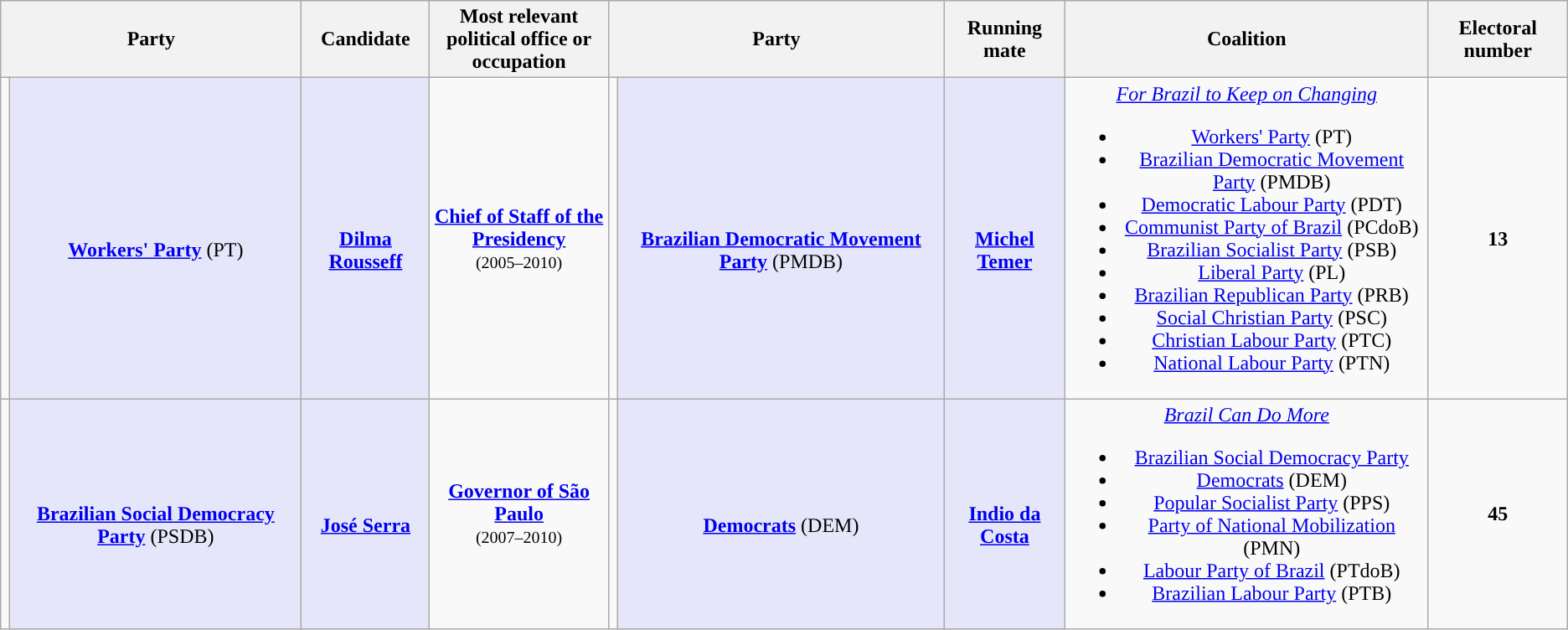<table class="wikitable" style="text-align:center">
<tr>
<th colspan="2">Party</th>
<th>Candidate</th>
<th style="max-width:10em">Most relevant political office or occupation</th>
<th colspan="2">Party</th>
<th>Running mate</th>
<th>Coalition</th>
<th>Electoral number</th>
</tr>
<tr>
<td style="background:"></td>
<td style="background:lavender;" max-width:150px><br><strong><a href='#'>Workers' Party</a></strong> (PT)</td>
<td style="background:lavender;" max-width:150px><br><strong><a href='#'>Dilma Rousseff</a></strong></td>
<td style="max-width:10em"><strong><a href='#'>Chief of Staff of the Presidency</a></strong><br><small>(2005–2010)</small></td>
<td style="background:"></td>
<td style="background:lavender;" max-width:150px><br><strong><a href='#'>Brazilian Democratic Movement Party</a></strong> (PMDB)</td>
<td style="background:lavender;" max-width:150px><br><strong><a href='#'>Michel Temer</a></strong></td>
<td><em><a href='#'>For Brazil to Keep on Changing</a></em><br><ul><li><a href='#'>Workers' Party</a> (PT)</li><li><a href='#'>Brazilian Democratic Movement Party</a> (PMDB)</li><li><a href='#'>Democratic Labour Party</a> (PDT)</li><li><a href='#'>Communist Party of Brazil</a> (PCdoB)</li><li><a href='#'>Brazilian Socialist Party</a> (PSB)</li><li><a href='#'>Liberal Party</a> (PL)</li><li><a href='#'>Brazilian Republican Party</a> (PRB)</li><li><a href='#'>Social Christian Party</a> (PSC)</li><li><a href='#'>Christian Labour Party</a> (PTC)</li><li><a href='#'>National Labour Party</a> (PTN)</li></ul></td>
<td><strong>13</strong></td>
</tr>
<tr>
<td style="background:"></td>
<td style="background:lavender;" max-width:150px><br><strong><a href='#'>Brazilian Social Democracy Party</a></strong> (PSDB)</td>
<td style="background:lavender;" max-width:150px><br><strong><a href='#'>José Serra</a></strong></td>
<td style="max-width:10em"><strong><a href='#'>Governor of São Paulo</a></strong><br><small>(2007–2010)</small></td>
<td style="background:"></td>
<td style="background:lavender;" max-width:150px><br><strong><a href='#'>Democrats</a></strong> (DEM)</td>
<td style="background:lavender;" max-width:150px><br><strong><a href='#'>Indio da Costa</a></strong></td>
<td><em><a href='#'>Brazil Can Do More</a></em><br><ul><li><a href='#'>Brazilian Social Democracy Party</a></li><li><a href='#'>Democrats</a> (DEM)</li><li><a href='#'>Popular Socialist Party</a> (PPS)</li><li><a href='#'>Party of National Mobilization</a> (PMN)</li><li><a href='#'>Labour Party of Brazil</a> (PTdoB)</li><li><a href='#'>Brazilian Labour Party</a> (PTB)</li></ul></td>
<td><strong>45</strong></td>
</tr>
</table>
